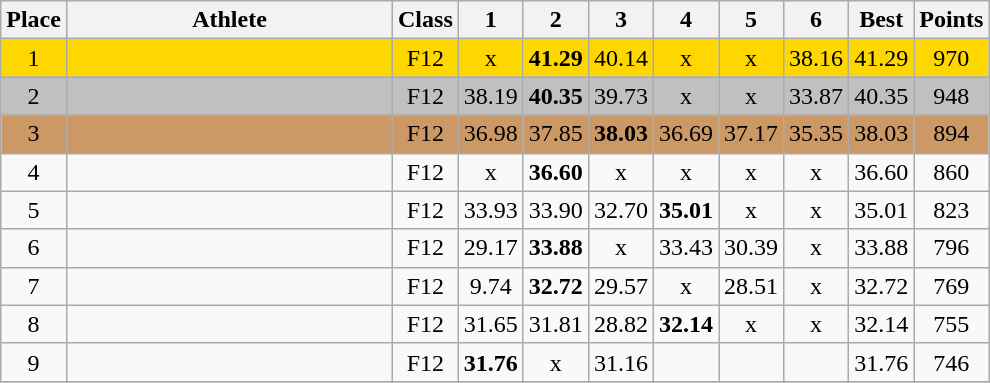<table class="wikitable" style="text-align:center">
<tr>
<th>Place</th>
<th width=210>Athlete</th>
<th>Class</th>
<th>1</th>
<th>2</th>
<th>3</th>
<th>4</th>
<th>5</th>
<th>6</th>
<th>Best</th>
<th>Points</th>
</tr>
<tr bgcolor=gold>
<td>1</td>
<td align=left></td>
<td>F12</td>
<td>x</td>
<td><strong>41.29</strong></td>
<td>40.14</td>
<td>x</td>
<td>x</td>
<td>38.16</td>
<td>41.29</td>
<td>970</td>
</tr>
<tr bgcolor=silver>
<td>2</td>
<td align=left></td>
<td>F12</td>
<td>38.19</td>
<td><strong>40.35</strong></td>
<td>39.73</td>
<td>x</td>
<td>x</td>
<td>33.87</td>
<td>40.35</td>
<td>948</td>
</tr>
<tr bgcolor=cc9966>
<td>3</td>
<td align=left></td>
<td>F12</td>
<td>36.98</td>
<td>37.85</td>
<td><strong>38.03</strong></td>
<td>36.69</td>
<td>37.17</td>
<td>35.35</td>
<td>38.03</td>
<td>894</td>
</tr>
<tr>
<td>4</td>
<td align=left></td>
<td>F12</td>
<td>x</td>
<td><strong>36.60</strong></td>
<td>x</td>
<td>x</td>
<td>x</td>
<td>x</td>
<td>36.60</td>
<td>860</td>
</tr>
<tr>
<td>5</td>
<td align=left></td>
<td>F12</td>
<td>33.93</td>
<td>33.90</td>
<td>32.70</td>
<td><strong>35.01</strong></td>
<td>x</td>
<td>x</td>
<td>35.01</td>
<td>823</td>
</tr>
<tr>
<td>6</td>
<td align=left></td>
<td>F12</td>
<td>29.17</td>
<td><strong>33.88</strong></td>
<td>x</td>
<td>33.43</td>
<td>30.39</td>
<td>x</td>
<td>33.88</td>
<td>796</td>
</tr>
<tr>
<td>7</td>
<td align=left></td>
<td>F12</td>
<td>9.74</td>
<td><strong>32.72</strong></td>
<td>29.57</td>
<td>x</td>
<td>28.51</td>
<td>x</td>
<td>32.72</td>
<td>769</td>
</tr>
<tr>
<td>8</td>
<td align=left></td>
<td>F12</td>
<td>31.65</td>
<td>31.81</td>
<td>28.82</td>
<td><strong>32.14</strong></td>
<td>x</td>
<td>x</td>
<td>32.14</td>
<td>755</td>
</tr>
<tr>
<td>9</td>
<td align=left></td>
<td>F12</td>
<td><strong>31.76</strong></td>
<td>x</td>
<td>31.16</td>
<td></td>
<td></td>
<td></td>
<td>31.76</td>
<td>746</td>
</tr>
<tr>
</tr>
</table>
